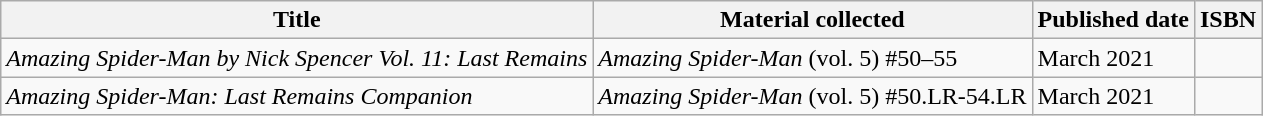<table class="wikitable">
<tr>
<th>Title</th>
<th>Material collected</th>
<th>Published date</th>
<th>ISBN</th>
</tr>
<tr>
<td><em>Amazing Spider-Man by Nick Spencer Vol. 11: Last Remains</em></td>
<td><em>Amazing Spider-Man</em> (vol. 5) #50–55</td>
<td>March 2021</td>
<td></td>
</tr>
<tr>
<td><em>Amazing Spider-Man: Last Remains Companion</em></td>
<td><em>Amazing Spider-Man</em> (vol. 5) #50.LR-54.LR</td>
<td>March 2021</td>
<td></td>
</tr>
</table>
